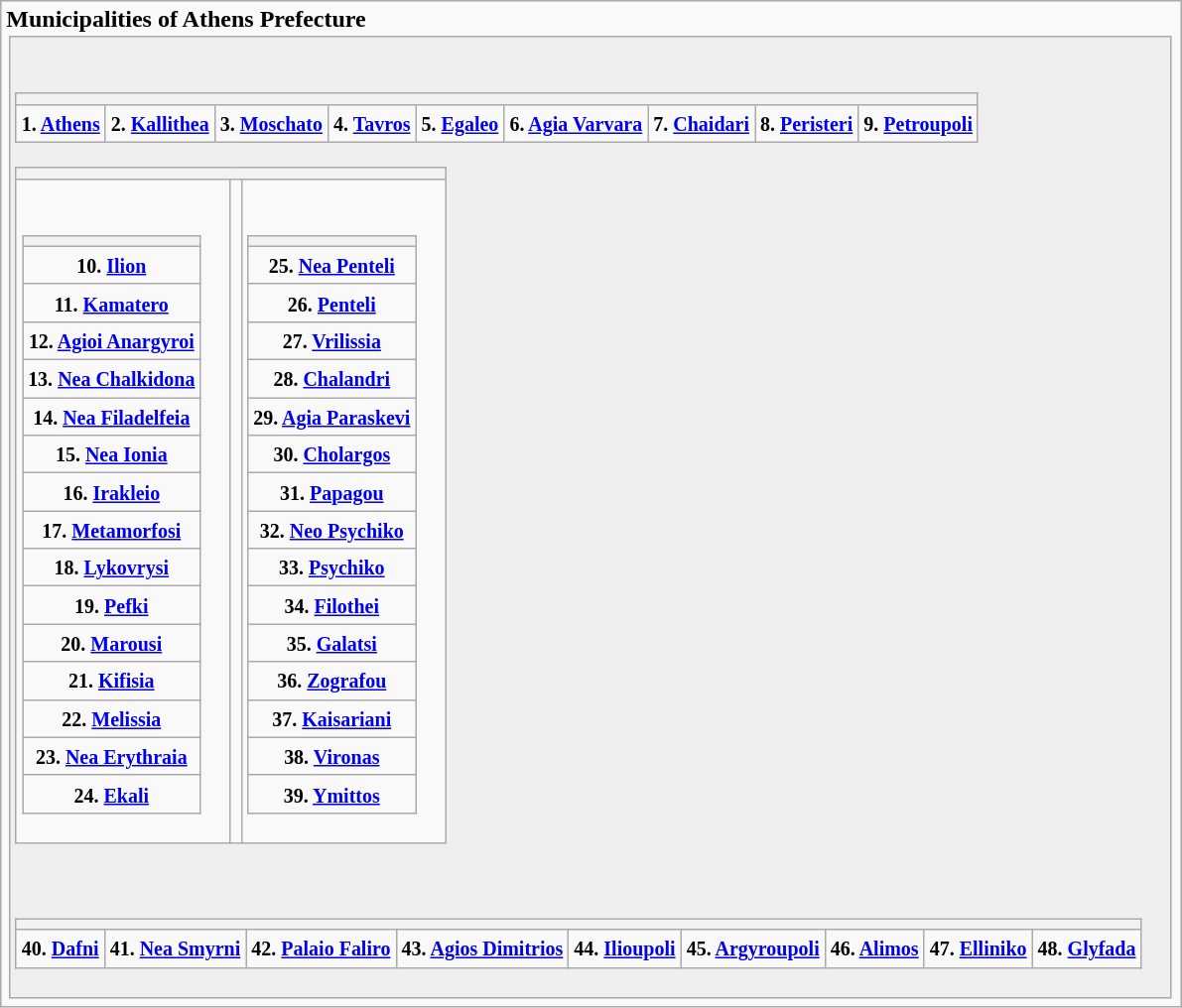<table class="wikitable">
<tr>
<td valign="top"><strong>Municipalities of Athens Prefecture</strong><br><table>
<tr>
<th style="background:#efefef;"><br><div><table class="wikitable">
<tr style="background: #feffef;">
<th colspan="9"></th>
</tr>
<tr>
<td><small>1. <strong><a href='#'>Athens</a></strong></small></td>
<td><small>2. <a href='#'>Kallithea</a></small></td>
<td><small>3. <a href='#'>Moschato</a></small></td>
<td><small>4. <a href='#'>Tavros</a></small></td>
<td><small>5. <a href='#'>Egaleo</a></small></td>
<td><small>6. <a href='#'>Agia Varvara</a></small></td>
<td><small>7. <a href='#'>Chaidari</a></small></td>
<td><small>8. <strong><a href='#'>Peristeri</a></strong></small></td>
<td><small>9. <a href='#'>Petroupoli</a></small></td>
</tr>
</table>
</div>
<div><table class="wikitable">
<tr style="background: #feffef;">
<th colspan="3"></th>
</tr>
<tr>
<td><br><div><table class="wikitable">
<tr style="background: #feffef;">
<th></th>
</tr>
<tr>
<td><small>10. <a href='#'>Ilion</a></small></td>
</tr>
<tr>
<td><small> 11. <a href='#'>Kamatero</a></small></td>
</tr>
<tr>
<td><small>12. <a href='#'>Agioi Anargyroi</a></small></td>
</tr>
<tr>
<td><small>13. <a href='#'>Nea Chalkidona</a></small></td>
</tr>
<tr>
<td><small>14. <a href='#'>Nea Filadelfeia</a></small></td>
</tr>
<tr>
<td><small>15. <a href='#'>Nea Ionia</a></small></td>
</tr>
<tr>
<td><small>16. <a href='#'>Irakleio</a></small></td>
</tr>
<tr>
<td><small>17. <a href='#'>Metamorfosi</a></small></td>
</tr>
<tr>
<td><small>18. <a href='#'>Lykovrysi</a></small></td>
</tr>
<tr>
<td><small>19. <a href='#'>Pefki</a></small></td>
</tr>
<tr>
<td><small>20. <strong><a href='#'>Marousi</a></strong></small></td>
</tr>
<tr>
<td><small>21. <a href='#'>Kifisia</a></small></td>
</tr>
<tr>
<td><small>22. <a href='#'>Melissia</a></small></td>
</tr>
<tr>
<td><small>23. <a href='#'>Nea Erythraia</a></small></td>
</tr>
<tr>
<td><small>24. <a href='#'>Ekali</a></small></td>
</tr>
</table>
</div></td>
<td></td>
<td><br><div><table class="wikitable">
<tr style="background: #feffef;">
<th></th>
</tr>
<tr>
<td><small>25. <a href='#'>Nea Penteli</a></small></td>
</tr>
<tr>
<td><small>26. <a href='#'>Penteli</a></small></td>
</tr>
<tr>
<td><small>27. <a href='#'>Vrilissia</a></small></td>
</tr>
<tr>
<td><small>28. <a href='#'>Chalandri</a></small></td>
</tr>
<tr>
<td><small>29. <a href='#'>Agia Paraskevi</a></small></td>
</tr>
<tr>
<td><small>30. <a href='#'>Cholargos</a></small></td>
</tr>
<tr>
<td><small>31. <a href='#'>Papagou</a></small></td>
</tr>
<tr>
<td><small>32. <a href='#'>Neo Psychiko</a></small></td>
</tr>
<tr>
<td><small>33. <a href='#'>Psychiko</a></small></td>
</tr>
<tr>
<td><small>34. <a href='#'>Filothei</a></small></td>
</tr>
<tr>
<td><small>35. <a href='#'>Galatsi</a></small></td>
</tr>
<tr>
<td><small>36. <a href='#'>Zografou</a></small></td>
</tr>
<tr>
<td><small>37. <a href='#'>Kaisariani</a></small></td>
</tr>
<tr>
<td><small>38. <a href='#'>Vironas</a></small></td>
</tr>
<tr>
<td><small>39. <a href='#'>Ymittos</a></small></td>
</tr>
</table>
</div></td>
</tr>
</table>
</div><br><div><table class="wikitable">
<tr style="background: #feffef;">
<th colspan="10"></th>
</tr>
<tr>
<td><small>40. <a href='#'>Dafni</a></small></td>
<td><small>41. <a href='#'>Nea Smyrni</a></small></td>
<td><small>42. <a href='#'>Palaio Faliro</a></small></td>
<td><small>43. <a href='#'>Agios Dimitrios</a></small></td>
<td><small>44. <a href='#'>Ilioupoli</a></small></td>
<td><small>45. <a href='#'>Argyroupoli</a></small></td>
<td><small>46. <a href='#'>Alimos</a></small></td>
<td><small>47. <a href='#'>Elliniko</a></small></td>
<td><small>48. <strong><a href='#'>Glyfada</a></strong></small></td>
</tr>
</table>
</div></th>
</tr>
</table>
</td>
</tr>
</table>
